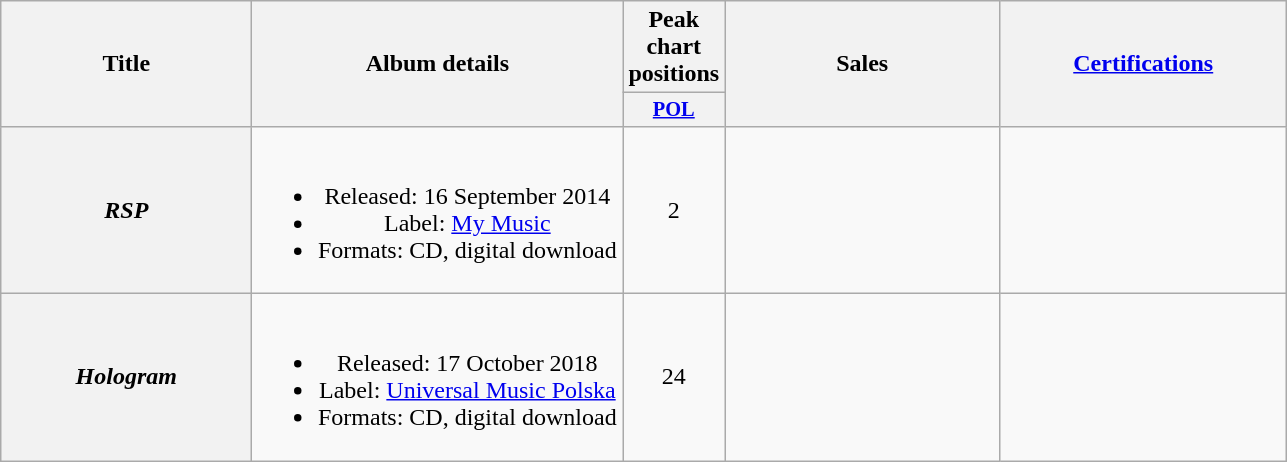<table class="wikitable plainrowheaders" style="text-align:center;">
<tr>
<th scope="col" rowspan="2" style="width:10em;">Title</th>
<th scope="col" rowspan="2" style="width:15em;">Album details</th>
<th scope="col" colspan="1">Peak chart positions</th>
<th scope="col" rowspan="2" style="width:11em;">Sales</th>
<th scope="col" rowspan="2" style="width:11.5em;"><a href='#'>Certifications</a></th>
</tr>
<tr>
<th scope="col" style="width:3em;font-size:85%;"><a href='#'>POL</a></th>
</tr>
<tr>
<th scope="row"><em>RSP</em></th>
<td><br><ul><li>Released: 16 September 2014</li><li>Label: <a href='#'>My Music</a></li><li>Formats: CD, digital download</li></ul></td>
<td>2</td>
<td></td>
<td></td>
</tr>
<tr>
<th scope="row"><em>Hologram</em></th>
<td><br><ul><li>Released: 17 October 2018</li><li>Label: <a href='#'>Universal Music Polska</a></li><li>Formats: CD, digital download</li></ul></td>
<td>24</td>
<td></td>
<td></td>
</tr>
</table>
